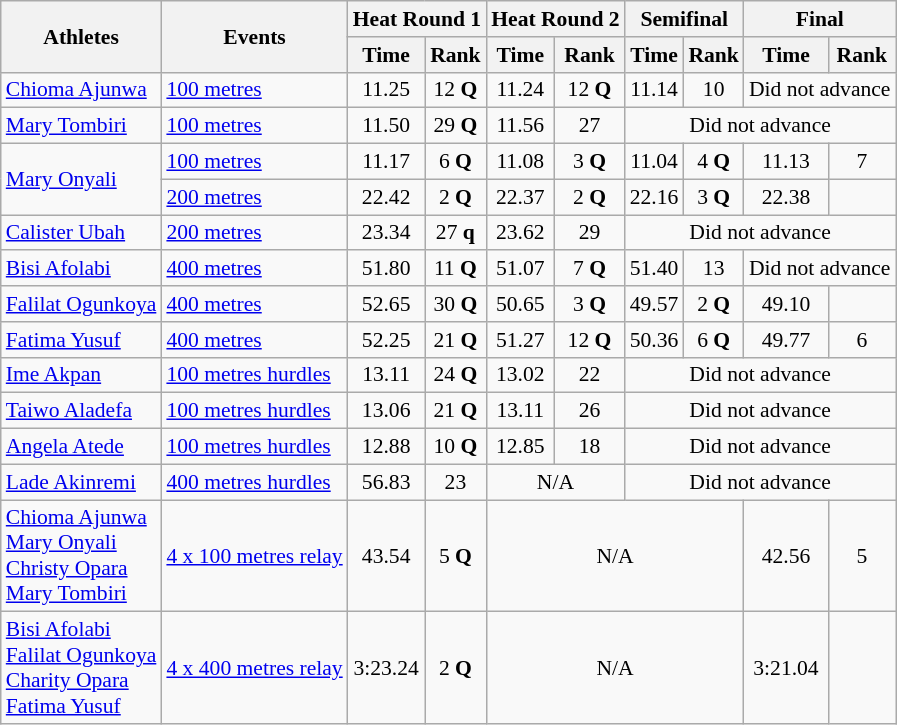<table class=wikitable style=font-size:90%>
<tr>
<th rowspan=2>Athletes</th>
<th rowspan=2>Events</th>
<th colspan=2>Heat Round 1</th>
<th colspan=2>Heat Round 2</th>
<th colspan=2>Semifinal</th>
<th colspan=2>Final</th>
</tr>
<tr>
<th>Time</th>
<th>Rank</th>
<th>Time</th>
<th>Rank</th>
<th>Time</th>
<th>Rank</th>
<th>Time</th>
<th>Rank</th>
</tr>
<tr>
<td><a href='#'>Chioma Ajunwa</a></td>
<td><a href='#'>100 metres</a></td>
<td align=center>11.25</td>
<td align=center>12 <strong>Q</strong></td>
<td align=center>11.24</td>
<td align=center>12 <strong>Q</strong></td>
<td align=center>11.14</td>
<td align=center>10</td>
<td align=center colspan=2>Did not advance</td>
</tr>
<tr>
<td><a href='#'>Mary Tombiri</a></td>
<td><a href='#'>100 metres</a></td>
<td align=center>11.50</td>
<td align=center>29 <strong>Q</strong></td>
<td align=center>11.56</td>
<td align=center>27</td>
<td align=center colspan=4>Did not advance</td>
</tr>
<tr>
<td rowspan=2><a href='#'>Mary Onyali</a></td>
<td><a href='#'>100 metres</a></td>
<td align=center>11.17</td>
<td align=center>6 <strong>Q</strong></td>
<td align=center>11.08</td>
<td align=center>3 <strong>Q</strong></td>
<td align=center>11.04</td>
<td align=center>4 <strong>Q</strong></td>
<td align=center>11.13</td>
<td align=center>7</td>
</tr>
<tr>
<td><a href='#'>200 metres</a></td>
<td align=center>22.42</td>
<td align=center>2 <strong>Q</strong></td>
<td align=center>22.37</td>
<td align=center>2 <strong>Q</strong></td>
<td align=center>22.16</td>
<td align=center>3 <strong>Q</strong></td>
<td align=center>22.38</td>
<td align=center></td>
</tr>
<tr>
<td><a href='#'>Calister Ubah</a></td>
<td><a href='#'>200 metres</a></td>
<td align=center>23.34</td>
<td align=center>27 <strong>q</strong></td>
<td align=center>23.62</td>
<td align=center>29</td>
<td align=center colspan=4>Did not advance</td>
</tr>
<tr>
<td><a href='#'>Bisi Afolabi</a></td>
<td><a href='#'>400 metres</a></td>
<td align=center>51.80</td>
<td align=center>11 <strong>Q</strong></td>
<td align=center>51.07</td>
<td align=center>7 <strong>Q</strong></td>
<td align=center>51.40</td>
<td align=center>13</td>
<td align=center colspan=2>Did not advance</td>
</tr>
<tr>
<td><a href='#'>Falilat Ogunkoya</a></td>
<td><a href='#'>400 metres</a></td>
<td align=center>52.65</td>
<td align=center>30 <strong>Q</strong></td>
<td align=center>50.65</td>
<td align=center>3 <strong>Q</strong></td>
<td align=center>49.57</td>
<td align=center>2 <strong>Q</strong></td>
<td align=center>49.10</td>
<td align=center></td>
</tr>
<tr>
<td><a href='#'>Fatima Yusuf</a></td>
<td><a href='#'>400 metres</a></td>
<td align=center>52.25</td>
<td align=center>21 <strong>Q</strong></td>
<td align=center>51.27</td>
<td align=center>12 <strong>Q</strong></td>
<td align=center>50.36</td>
<td align=center>6 <strong>Q</strong></td>
<td align=center>49.77</td>
<td align=center>6</td>
</tr>
<tr>
<td><a href='#'>Ime Akpan</a></td>
<td><a href='#'>100 metres hurdles</a></td>
<td align=center>13.11</td>
<td align=center>24 <strong>Q</strong></td>
<td align=center>13.02</td>
<td align=center>22</td>
<td align=center colspan=4>Did not advance</td>
</tr>
<tr>
<td><a href='#'>Taiwo Aladefa</a></td>
<td><a href='#'>100 metres hurdles</a></td>
<td align=center>13.06</td>
<td align=center>21 <strong>Q</strong></td>
<td align=center>13.11</td>
<td align=center>26</td>
<td align=center colspan=4>Did not advance</td>
</tr>
<tr>
<td><a href='#'>Angela Atede</a></td>
<td><a href='#'>100 metres hurdles</a></td>
<td align=center>12.88</td>
<td align=center>10 <strong>Q</strong></td>
<td align=center>12.85</td>
<td align=center>18</td>
<td align=center colspan=4>Did not advance</td>
</tr>
<tr>
<td><a href='#'>Lade Akinremi</a></td>
<td><a href='#'>400 metres hurdles</a></td>
<td align=center>56.83</td>
<td align=center>23</td>
<td align=center colspan=2>N/A</td>
<td align=center colspan=4>Did not advance</td>
</tr>
<tr>
<td><a href='#'>Chioma Ajunwa</a><br><a href='#'>Mary Onyali</a><br><a href='#'>Christy Opara</a><br><a href='#'>Mary Tombiri</a></td>
<td><a href='#'>4 x 100 metres relay</a></td>
<td align=center>43.54</td>
<td align=center>5 <strong>Q</strong></td>
<td align=center colspan=4>N/A</td>
<td align=center>42.56</td>
<td align=center>5</td>
</tr>
<tr>
<td><a href='#'>Bisi Afolabi</a><br><a href='#'>Falilat Ogunkoya</a><br><a href='#'>Charity Opara</a><br><a href='#'>Fatima Yusuf</a></td>
<td><a href='#'>4 x 400 metres relay</a></td>
<td align=center>3:23.24</td>
<td align=center>2 <strong>Q</strong></td>
<td align=center colspan=4>N/A</td>
<td align=center>3:21.04</td>
<td align=center></td>
</tr>
</table>
